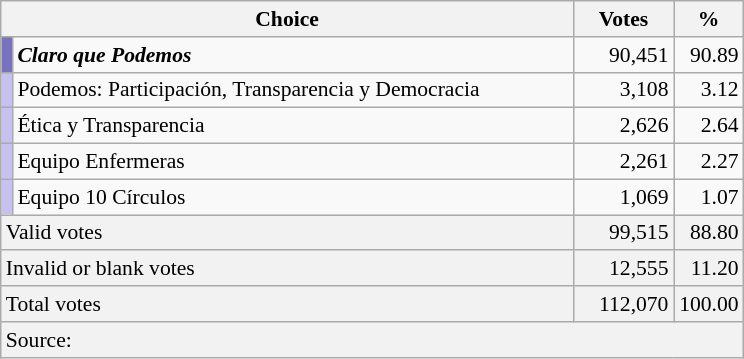<table class="wikitable" style="text-align:right; font-size:90%;">
<tr>
<th colspan="2" style="width:375px;">Choice</th>
<th style="width:60px;">Votes</th>
<th style="width:40px;">%</th>
</tr>
<tr>
<td width="1" bgcolor="#7873C0"></td>
<td align="left"><strong><em>Claro que Podemos<em> <strong> </td>
<td></strong>90,451<strong></td>
<td></strong>90.89<strong></td>
</tr>
<tr>
<td bgcolor="#C6C1F0"></td>
<td align="left"></em>Podemos: Participación, Transparencia y Democracia<em></td>
<td>3,108</td>
<td>3.12</td>
</tr>
<tr>
<td bgcolor="#C6C1F0"></td>
<td align="left"></em>Ética y Transparencia<em></td>
<td>2,626</td>
<td>2.64</td>
</tr>
<tr>
<td bgcolor="#C6C1F0"></td>
<td align="left"></em>Equipo Enfermeras<em></td>
<td>2,261</td>
<td>2.27</td>
</tr>
<tr>
<td bgcolor="#C6C1F0"></td>
<td align="left"></em>Equipo 10 Círculos<em></td>
<td>1,069</td>
<td>1.07</td>
</tr>
<tr style="background-color:#F2F2F2">
<td colspan="2" align="left">Valid votes</td>
<td>99,515</td>
<td>88.80</td>
</tr>
<tr style="background-color:#F2F2F2">
<td colspan="2" align="left">Invalid or blank votes</td>
<td>12,555</td>
<td>11.20</td>
</tr>
<tr style="background-color:#F2F2F2">
<td colspan="2" align="left"></strong>Total votes<strong></td>
<td></strong>112,070<strong></td>
<td></strong>100.00<strong></td>
</tr>
<tr style="background-color:#F2F2F2">
<td colspan="4" align="left">Source: </td>
</tr>
</table>
